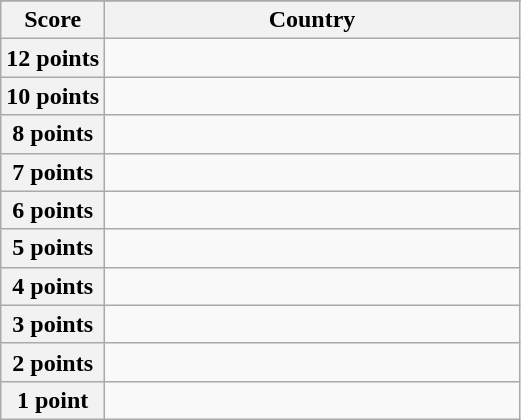<table class="wikitable">
<tr>
</tr>
<tr>
<th scope="col" width="20%">Score</th>
<th scope="col">Country</th>
</tr>
<tr>
<th scope="row">12 points</th>
<td></td>
</tr>
<tr>
<th scope="row">10 points</th>
<td></td>
</tr>
<tr>
<th scope="row">8 points</th>
<td></td>
</tr>
<tr>
<th scope="row">7 points</th>
<td></td>
</tr>
<tr>
<th scope="row">6 points</th>
<td></td>
</tr>
<tr>
<th scope="row">5 points</th>
<td></td>
</tr>
<tr>
<th scope="row">4 points</th>
<td></td>
</tr>
<tr>
<th scope="row">3 points</th>
<td></td>
</tr>
<tr>
<th scope="row">2 points</th>
<td></td>
</tr>
<tr>
<th scope="row">1 point</th>
<td></td>
</tr>
</table>
